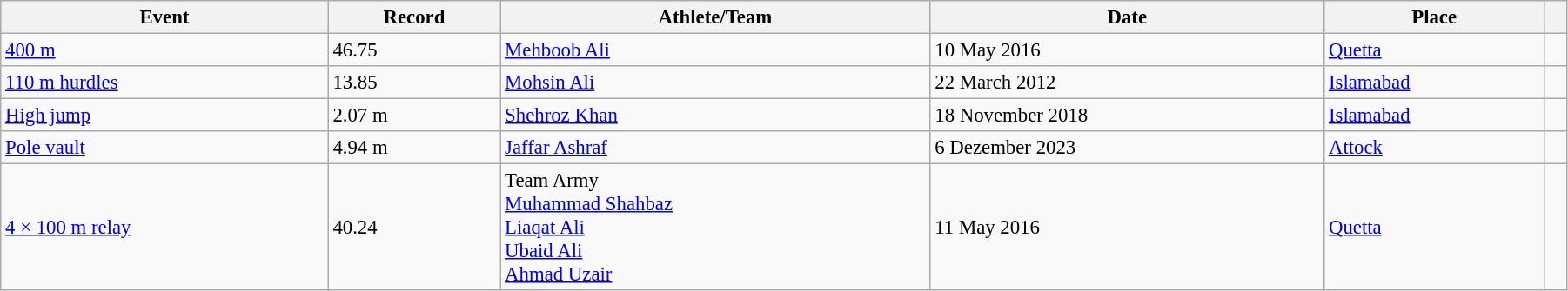<table class="wikitable" style="font-size:95%; width: 95%;">
<tr>
<th>Event</th>
<th>Record</th>
<th>Athlete/Team</th>
<th>Date</th>
<th>Place</th>
<th></th>
</tr>
<tr>
<td><a href='#'>400 m</a></td>
<td>46.75</td>
<td><a href='#'>Mehboob Ali</a></td>
<td>10 May 2016</td>
<td><a href='#'>Quetta</a></td>
<td></td>
</tr>
<tr>
<td><a href='#'>110 m hurdles</a></td>
<td>13.85 </td>
<td><a href='#'>Mohsin Ali</a></td>
<td>22 March 2012</td>
<td><a href='#'>Islamabad</a></td>
<td></td>
</tr>
<tr>
<td><a href='#'>High jump</a></td>
<td>2.07 m </td>
<td><a href='#'>Shehroz Khan</a></td>
<td>18 November 2018</td>
<td><a href='#'>Islamabad</a></td>
<td></td>
</tr>
<tr>
<td><a href='#'>Pole vault</a></td>
<td>4.94 m </td>
<td><a href='#'>Jaffar Ashraf</a></td>
<td>6 Dezember 2023</td>
<td><a href='#'>Attock</a></td>
<td></td>
</tr>
<tr>
<td><a href='#'>4 × 100 m relay</a></td>
<td>40.24</td>
<td>Team Army<br><a href='#'>Muhammad Shahbaz</a><br><a href='#'>Liaqat Ali</a><br><a href='#'>Ubaid Ali</a><br><a href='#'>Ahmad Uzair</a></td>
<td>11 May 2016</td>
<td><a href='#'>Quetta</a></td>
<td></td>
</tr>
</table>
